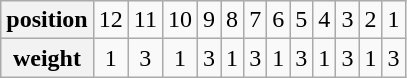<table class="wikitable" style="text-align: center">
<tr>
<th>position</th>
<td>12</td>
<td>11</td>
<td>10</td>
<td>9</td>
<td>8</td>
<td>7</td>
<td>6</td>
<td>5</td>
<td>4</td>
<td>3</td>
<td>2</td>
<td>1</td>
</tr>
<tr>
<th>weight</th>
<td>1</td>
<td>3</td>
<td>1</td>
<td>3</td>
<td>1</td>
<td>3</td>
<td>1</td>
<td>3</td>
<td>1</td>
<td>3</td>
<td>1</td>
<td>3</td>
</tr>
</table>
